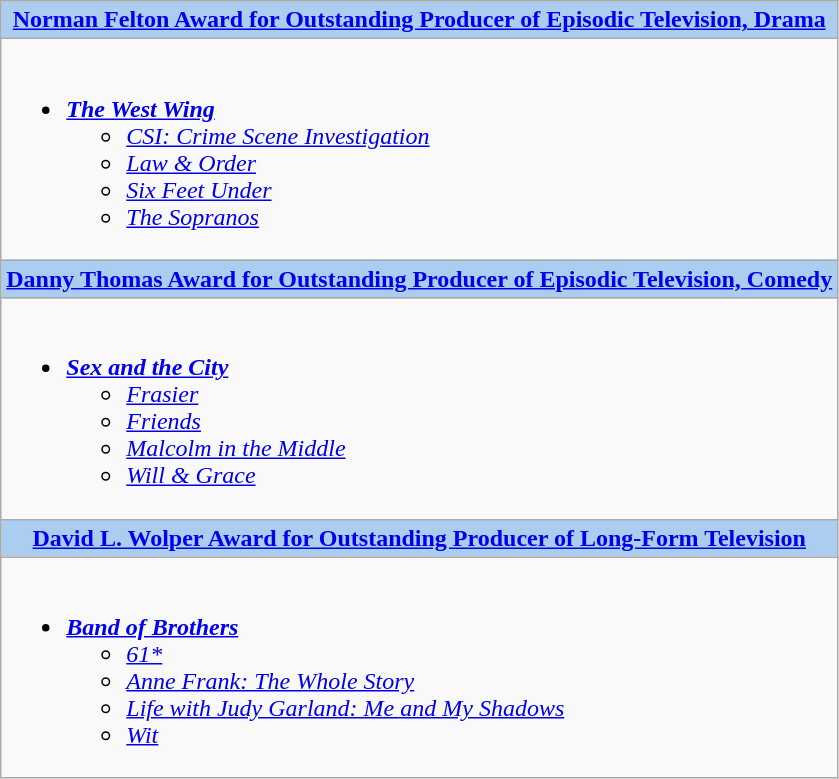<table class=wikitable style="width="100%">
<tr>
<th colspan="2" style="background:#abcdef;"><a href='#'>Norman Felton Award for Outstanding Producer of Episodic Television, Drama</a></th>
</tr>
<tr>
<td colspan="2" style="vertical-align:top;"><br><ul><li><strong><em><a href='#'>The West Wing</a></em></strong><ul><li><em><a href='#'>CSI: Crime Scene Investigation</a></em></li><li><em><a href='#'>Law & Order</a></em></li><li><em><a href='#'>Six Feet Under</a></em></li><li><em><a href='#'>The Sopranos</a></em></li></ul></li></ul></td>
</tr>
<tr>
<th colspan="2" style="background:#abcdef;"><a href='#'>Danny Thomas Award for Outstanding Producer of Episodic Television, Comedy</a></th>
</tr>
<tr>
<td colspan="2" style="vertical-align:top;"><br><ul><li><strong><em><a href='#'>Sex and the City</a></em></strong><ul><li><em><a href='#'>Frasier</a></em></li><li><em><a href='#'>Friends</a></em></li><li><em><a href='#'>Malcolm in the Middle</a></em></li><li><em><a href='#'>Will & Grace</a></em></li></ul></li></ul></td>
</tr>
<tr>
<th colspan="2" style="background:#abcdef;"><a href='#'>David L. Wolper Award for Outstanding Producer of Long-Form Television</a></th>
</tr>
<tr>
<td colspan="2" style="vertical-align:top;"><br><ul><li><strong><em><a href='#'>Band of Brothers</a></em></strong><ul><li><em><a href='#'>61*</a></em></li><li><em><a href='#'>Anne Frank: The Whole Story</a></em></li><li><em><a href='#'>Life with Judy Garland: Me and My Shadows</a></em></li><li><em><a href='#'>Wit</a></em></li></ul></li></ul></td>
</tr>
</table>
